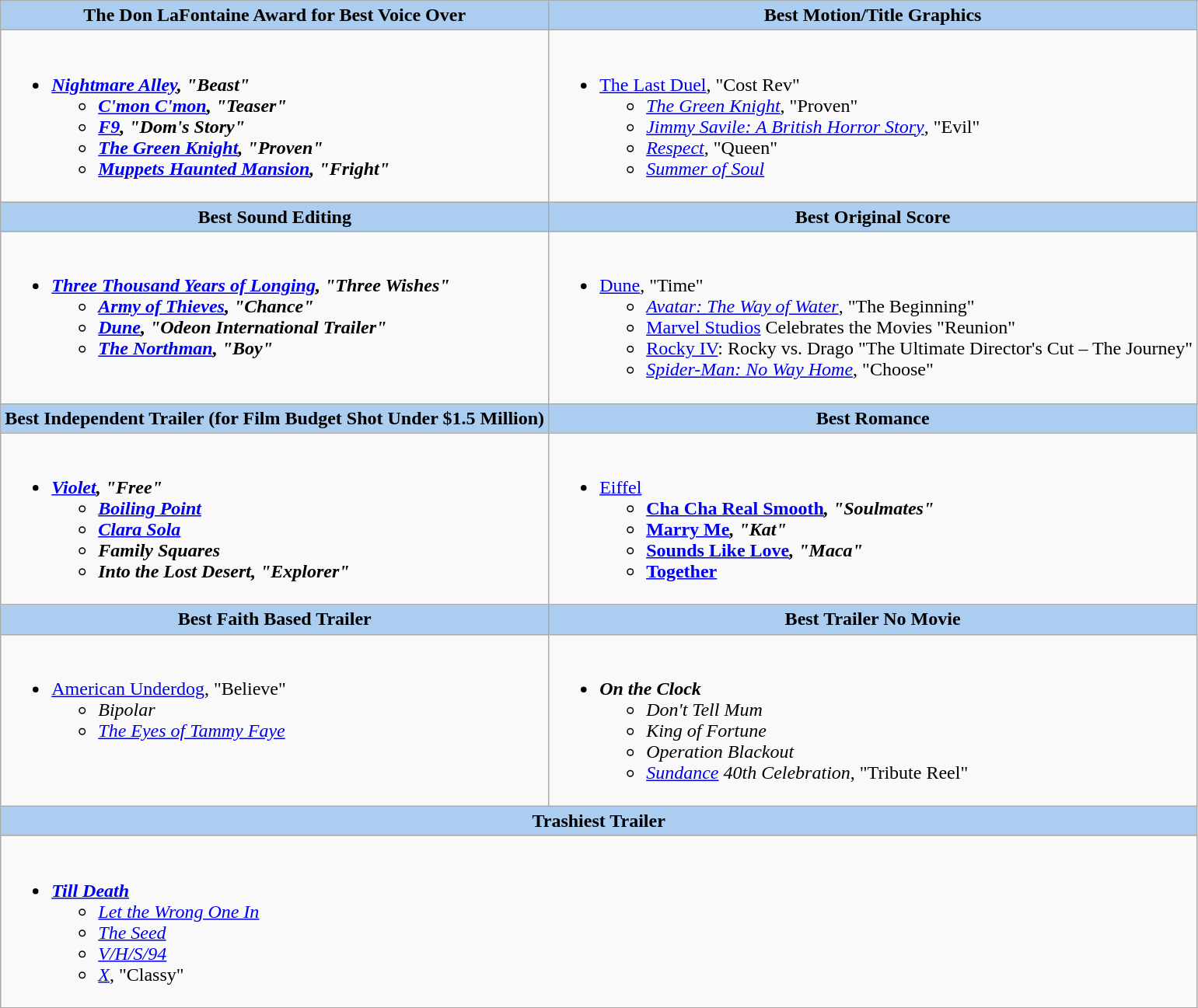<table class=wikitable style="width="100%">
<tr>
<th style="background:#abcdef;">The Don LaFontaine Award for Best Voice Over</th>
<th style="background:#abcdef;">Best Motion/Title Graphics</th>
</tr>
<tr>
<td valign="top"><br><ul><li><strong><em><a href='#'>Nightmare Alley</a><em>, "Beast"<strong><ul><li></em><a href='#'>C'mon C'mon</a><em>, "Teaser"</li><li></em><a href='#'>F9</a><em>, "Dom's Story"</li><li></em><a href='#'>The Green Knight</a><em>, "Proven"</li><li></em><a href='#'>Muppets Haunted Mansion</a><em>, "Fright"</li></ul></li></ul></td>
<td valign="top"><br><ul><li></em></strong><a href='#'>The Last Duel</a></em>, "Cost Rev"</strong><ul><li><em><a href='#'>The Green Knight</a></em>, "Proven"</li><li><em><a href='#'>Jimmy Savile: A British Horror Story</a></em>, "Evil"</li><li><em><a href='#'>Respect</a></em>, "Queen"</li><li><em><a href='#'>Summer of Soul</a></em></li></ul></li></ul></td>
</tr>
<tr>
<th style="background:#abcdef;">Best Sound Editing</th>
<th style="background:#abcdef;">Best Original Score</th>
</tr>
<tr>
<td valign="top"><br><ul><li><strong><em><a href='#'>Three Thousand Years of Longing</a><em>, "Three Wishes"<strong><ul><li></em><a href='#'>Army of Thieves</a><em>, "Chance"</li><li></em><a href='#'>Dune</a><em>, "Odeon International Trailer"</li><li></em><a href='#'>The Northman</a><em>, "Boy"</li></ul></li></ul></td>
<td valign="top"><br><ul><li></em></strong><a href='#'>Dune</a></em>, "Time"</strong><ul><li><em><a href='#'>Avatar: The Way of Water</a></em>, "The Beginning"</li><li><a href='#'>Marvel Studios</a> Celebrates the Movies "Reunion"</li><li><a href='#'>Rocky IV</a>: Rocky vs. Drago "The Ultimate Director's Cut – The Journey"</li><li><em><a href='#'>Spider-Man: No Way Home</a></em>, "Choose"</li></ul></li></ul></td>
</tr>
<tr>
<th style="background:#abcdef;">Best Independent Trailer (for Film Budget Shot Under $1.5 Million)</th>
<th style="background:#abcdef;">Best Romance</th>
</tr>
<tr>
<td valign="top"><br><ul><li><strong><em><a href='#'>Violet</a><em>, "Free"<strong><ul><li></em><a href='#'>Boiling Point</a><em></li><li></em><a href='#'>Clara Sola</a><em></li><li></em>Family Squares<em></li><li></em>Into the Lost Desert<em>, "Explorer"</li></ul></li></ul></td>
<td valign="top"><br><ul><li></em></strong><a href='#'>Eiffel</a><strong><em><ul><li></em><a href='#'>Cha Cha Real Smooth</a><em>, "Soulmates"</li><li></em><a href='#'>Marry Me</a><em>, "Kat"</li><li></em><a href='#'>Sounds Like Love</a><em>, "Maca"</li><li></em><a href='#'>Together</a><em></li></ul></li></ul></td>
</tr>
<tr>
<th style="background:#abcdef;">Best Faith Based Trailer</th>
<th style="background:#abcdef;">Best Trailer No Movie</th>
</tr>
<tr>
<td valign="top"><br><ul><li></em></strong><a href='#'>American Underdog</a></em>, "Believe"</strong><ul><li><em>Bipolar</em></li><li><em><a href='#'>The Eyes of Tammy Faye</a></em></li></ul></li></ul></td>
<td valign="top"><br><ul><li><strong><em>On the Clock</em></strong><ul><li><em>Don't Tell Mum</em></li><li><em>King of Fortune</em></li><li><em>Operation Blackout</em></li><li><em><a href='#'>Sundance</a> 40th Celebration</em>, "Tribute Reel"</li></ul></li></ul></td>
</tr>
<tr>
<th style="background:#abcdef;" colspan="2">Trashiest Trailer</th>
</tr>
<tr>
<td valign="top" colspan="2"><br><ul><li><strong><em><a href='#'>Till Death</a></em></strong><ul><li><em><a href='#'>Let the Wrong One In</a></em></li><li><em><a href='#'>The Seed</a></em></li><li><em><a href='#'>V/H/S/94</a></em></li><li><em><a href='#'>X</a></em>, "Classy"</li></ul></li></ul></td>
</tr>
</table>
